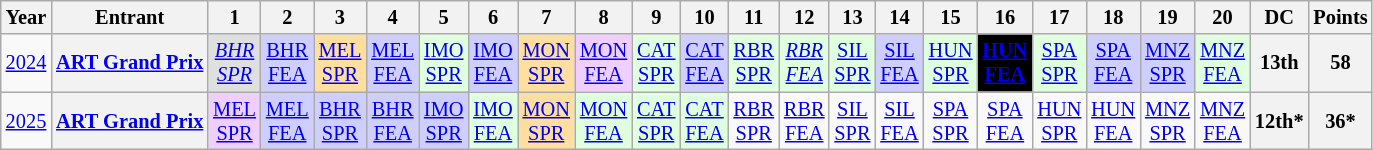<table class="wikitable" style="text-align:center; font-size:85%;">
<tr>
<th>Year</th>
<th>Entrant</th>
<th>1</th>
<th>2</th>
<th>3</th>
<th>4</th>
<th>5</th>
<th>6</th>
<th>7</th>
<th>8</th>
<th>9</th>
<th>10</th>
<th>11</th>
<th>12</th>
<th>13</th>
<th>14</th>
<th>15</th>
<th>16</th>
<th>17</th>
<th>18</th>
<th>19</th>
<th>20</th>
<th>DC</th>
<th>Points</th>
</tr>
<tr>
<td><a href='#'>2024</a></td>
<th nowrap><a href='#'>ART Grand Prix</a></th>
<td style="background:#DFDFDF;"><em><a href='#'>BHR<br>SPR</a></em><br></td>
<td style="background:#CFCFFF;"><a href='#'>BHR<br>FEA</a><br></td>
<td style="background:#FFDF9F;"><a href='#'>MEL<br>SPR</a><br></td>
<td style="background:#CFCFFF;"><a href='#'>MEL<br>FEA</a><br></td>
<td style="background:#DFFFDF;"><a href='#'>IMO<br>SPR</a><br></td>
<td style="background:#CFCFFF;"><a href='#'>IMO<br>FEA</a><br></td>
<td style="background:#FFDF9F;"><a href='#'>MON<br>SPR</a><br></td>
<td style="background:#EFCFFF;"><a href='#'>MON<br>FEA</a><br></td>
<td style="background:#DFFFDF;"><a href='#'>CAT<br>SPR</a><br></td>
<td style="background:#CFCFFF;"><a href='#'>CAT<br>FEA</a><br></td>
<td style="background:#DFFFDF;"><a href='#'>RBR<br>SPR</a><br></td>
<td style="background:#DFFFDF;"><em><a href='#'>RBR<br>FEA</a></em><br></td>
<td style="background:#DFFFDF;"><a href='#'>SIL<br>SPR</a><br></td>
<td style="background:#CFCFFF;"><a href='#'>SIL<br>FEA</a><br></td>
<td style="background:#DFFFDF;"><a href='#'>HUN<br>SPR</a><br></td>
<td style="background:#000000; color:#FFFFFF;"><strong><a href='#'><span>HUN<br>FEA</span></a></strong><br></td>
<td style="background:#DFFFDF;"><a href='#'>SPA<br>SPR</a><br></td>
<td style="background:#CFCFFF;"><a href='#'>SPA<br>FEA</a><br></td>
<td style="background:#CFCFFF;"><a href='#'>MNZ<br>SPR</a><br></td>
<td style="background:#DFFFDF;"><a href='#'>MNZ<br>FEA</a><br></td>
<th>13th</th>
<th>58</th>
</tr>
<tr>
<td><a href='#'>2025</a></td>
<th nowrap><a href='#'>ART Grand Prix</a></th>
<td style="background:#EFCFFF;"><a href='#'>MEL<br>SPR</a><br></td>
<td style="background:#CFCFFF;"><a href='#'>MEL<br>FEA</a><br></td>
<td style="background:#CFCFFF;"><a href='#'>BHR<br>SPR</a><br></td>
<td style="background:#CFCFFF;"><a href='#'>BHR<br>FEA</a><br></td>
<td style="background:#CFCFFF;"><a href='#'>IMO<br>SPR</a><br></td>
<td style="background:#DFFFDF;"><a href='#'>IMO<br>FEA</a><br></td>
<td style="background:#FFDF9F;"><a href='#'>MON<br>SPR</a><br></td>
<td style="background:#DFFFDF;"><a href='#'>MON<br>FEA</a><br></td>
<td style="background:#DFFFDF;"><a href='#'>CAT<br>SPR</a><br></td>
<td style="background:#DFFFDF;"><a href='#'>CAT<br>FEA</a><br></td>
<td style="background:#;"><a href='#'>RBR<br>SPR</a><br></td>
<td style="background:#;"><a href='#'>RBR<br>FEA</a><br></td>
<td style="background:#;"><a href='#'>SIL<br>SPR</a><br></td>
<td style="background:#;"><a href='#'>SIL<br>FEA</a><br></td>
<td style="background:#;"><a href='#'>SPA<br>SPR</a><br></td>
<td style="background:#;"><a href='#'>SPA<br>FEA</a><br></td>
<td style="background:#;"><a href='#'>HUN<br>SPR</a><br></td>
<td style="background:#;"><a href='#'>HUN<br>FEA</a><br></td>
<td style="background:#;"><a href='#'>MNZ<br>SPR</a><br></td>
<td style="background:#;"><a href='#'>MNZ<br>FEA</a><br></td>
<th>12th*</th>
<th>36*</th>
</tr>
</table>
